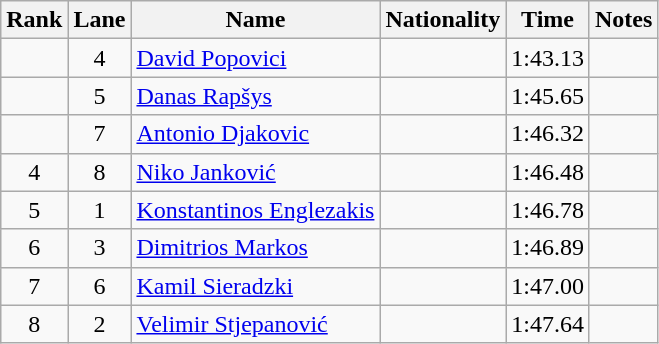<table class="wikitable sortable" style="text-align:center">
<tr>
<th>Rank</th>
<th>Lane</th>
<th>Name</th>
<th>Nationality</th>
<th>Time</th>
<th>Notes</th>
</tr>
<tr>
<td></td>
<td>4</td>
<td align=left><a href='#'>David Popovici</a></td>
<td align=left></td>
<td>1:43.13</td>
<td></td>
</tr>
<tr>
<td></td>
<td>5</td>
<td align=left><a href='#'>Danas Rapšys</a></td>
<td align=left></td>
<td>1:45.65</td>
<td></td>
</tr>
<tr>
<td></td>
<td>7</td>
<td align=left><a href='#'>Antonio Djakovic</a></td>
<td align=left></td>
<td>1:46.32</td>
<td></td>
</tr>
<tr>
<td>4</td>
<td>8</td>
<td align=left><a href='#'>Niko Janković</a></td>
<td align=left></td>
<td>1:46.48</td>
<td></td>
</tr>
<tr>
<td>5</td>
<td>1</td>
<td align=left><a href='#'>Konstantinos Englezakis</a></td>
<td align=left></td>
<td>1:46.78</td>
<td></td>
</tr>
<tr>
<td>6</td>
<td>3</td>
<td align=left><a href='#'>Dimitrios Markos</a></td>
<td align=left></td>
<td>1:46.89</td>
<td></td>
</tr>
<tr>
<td>7</td>
<td>6</td>
<td align=left><a href='#'>Kamil Sieradzki</a></td>
<td align=left></td>
<td>1:47.00</td>
<td></td>
</tr>
<tr>
<td>8</td>
<td>2</td>
<td align=left><a href='#'>Velimir Stjepanović</a></td>
<td align=left></td>
<td>1:47.64</td>
<td></td>
</tr>
</table>
